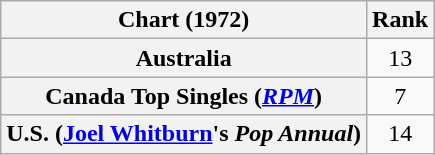<table class="wikitable sortable plainrowheaders">
<tr>
<th scope="col">Chart (1972)</th>
<th scope="col">Rank</th>
</tr>
<tr>
<th scope="row">Australia</th>
<td style="text-align:center;">13</td>
</tr>
<tr>
<th scope="row">Canada Top Singles (<em><a href='#'>RPM</a></em>)</th>
<td style="text-align:center;">7</td>
</tr>
<tr>
<th scope="row">U.S. (<a href='#'>Joel Whitburn</a>'s <em>Pop Annual</em>)</th>
<td style="text-align:center;">14</td>
</tr>
</table>
